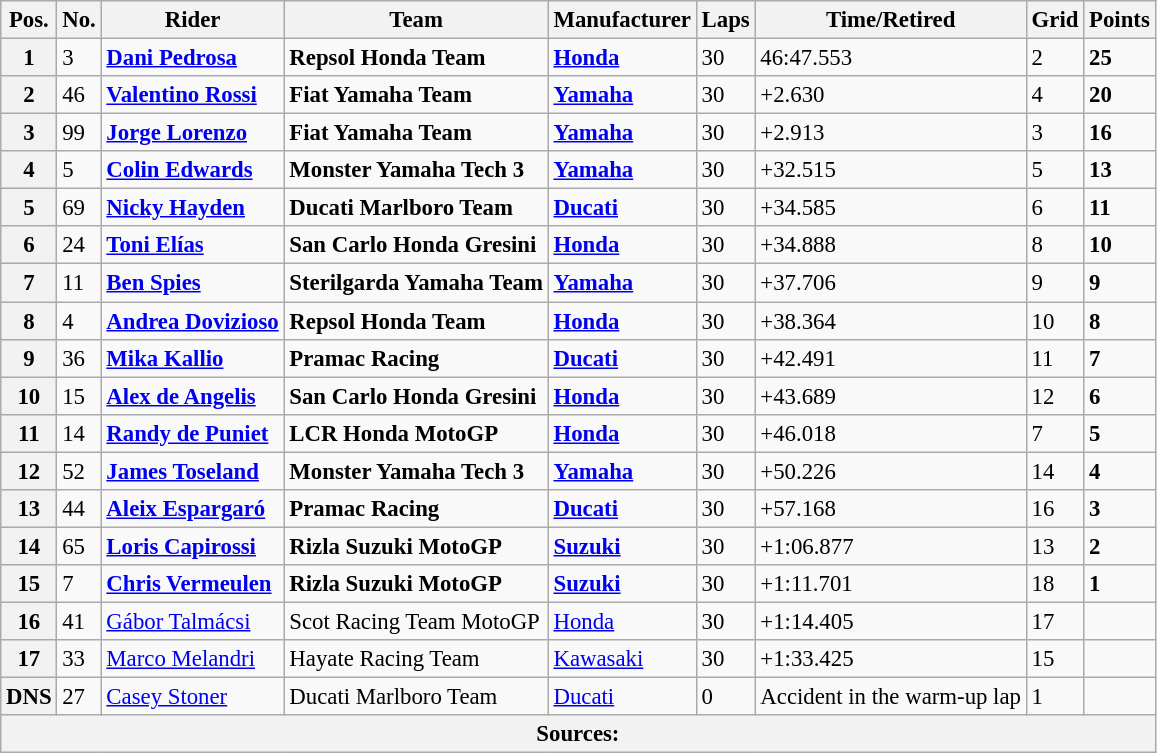<table class="wikitable" style="font-size: 95%;">
<tr>
<th>Pos.</th>
<th>No.</th>
<th>Rider</th>
<th>Team</th>
<th>Manufacturer</th>
<th>Laps</th>
<th>Time/Retired</th>
<th>Grid</th>
<th>Points</th>
</tr>
<tr>
<th>1</th>
<td>3</td>
<td> <strong><a href='#'>Dani Pedrosa</a></strong></td>
<td><strong>Repsol Honda Team</strong></td>
<td><strong><a href='#'>Honda</a></strong></td>
<td>30</td>
<td>46:47.553</td>
<td>2</td>
<td><strong>25</strong></td>
</tr>
<tr>
<th>2</th>
<td>46</td>
<td> <strong><a href='#'>Valentino Rossi</a></strong></td>
<td><strong>Fiat Yamaha Team</strong></td>
<td><strong><a href='#'>Yamaha</a></strong></td>
<td>30</td>
<td>+2.630</td>
<td>4</td>
<td><strong>20</strong></td>
</tr>
<tr>
<th>3</th>
<td>99</td>
<td> <strong><a href='#'>Jorge Lorenzo</a></strong></td>
<td><strong>Fiat Yamaha Team</strong></td>
<td><strong><a href='#'>Yamaha</a></strong></td>
<td>30</td>
<td>+2.913</td>
<td>3</td>
<td><strong>16</strong></td>
</tr>
<tr>
<th>4</th>
<td>5</td>
<td> <strong><a href='#'>Colin Edwards</a></strong></td>
<td><strong>Monster Yamaha Tech 3</strong></td>
<td><strong><a href='#'>Yamaha</a></strong></td>
<td>30</td>
<td>+32.515</td>
<td>5</td>
<td><strong>13</strong></td>
</tr>
<tr>
<th>5</th>
<td>69</td>
<td> <strong><a href='#'>Nicky Hayden</a></strong></td>
<td><strong>Ducati Marlboro Team</strong></td>
<td><strong><a href='#'>Ducati</a></strong></td>
<td>30</td>
<td>+34.585</td>
<td>6</td>
<td><strong>11</strong></td>
</tr>
<tr>
<th>6</th>
<td>24</td>
<td> <strong><a href='#'>Toni Elías</a></strong></td>
<td><strong>San Carlo Honda Gresini</strong></td>
<td><strong><a href='#'>Honda</a></strong></td>
<td>30</td>
<td>+34.888</td>
<td>8</td>
<td><strong>10</strong></td>
</tr>
<tr>
<th>7</th>
<td>11</td>
<td> <strong><a href='#'>Ben Spies</a></strong></td>
<td><strong>Sterilgarda Yamaha Team</strong></td>
<td><strong><a href='#'>Yamaha</a></strong></td>
<td>30</td>
<td>+37.706</td>
<td>9</td>
<td><strong>9</strong></td>
</tr>
<tr>
<th>8</th>
<td>4</td>
<td> <strong><a href='#'>Andrea Dovizioso</a></strong></td>
<td><strong>Repsol Honda Team</strong></td>
<td><strong><a href='#'>Honda</a></strong></td>
<td>30</td>
<td>+38.364</td>
<td>10</td>
<td><strong>8</strong></td>
</tr>
<tr>
<th>9</th>
<td>36</td>
<td> <strong><a href='#'>Mika Kallio</a></strong></td>
<td><strong>Pramac Racing</strong></td>
<td><strong><a href='#'>Ducati</a></strong></td>
<td>30</td>
<td>+42.491</td>
<td>11</td>
<td><strong>7</strong></td>
</tr>
<tr>
<th>10</th>
<td>15</td>
<td> <strong><a href='#'>Alex de Angelis</a></strong></td>
<td><strong>San Carlo Honda Gresini</strong></td>
<td><strong><a href='#'>Honda</a></strong></td>
<td>30</td>
<td>+43.689</td>
<td>12</td>
<td><strong>6</strong></td>
</tr>
<tr>
<th>11</th>
<td>14</td>
<td> <strong><a href='#'>Randy de Puniet</a></strong></td>
<td><strong>LCR Honda MotoGP</strong></td>
<td><strong><a href='#'>Honda</a></strong></td>
<td>30</td>
<td>+46.018</td>
<td>7</td>
<td><strong>5</strong></td>
</tr>
<tr>
<th>12</th>
<td>52</td>
<td> <strong><a href='#'>James Toseland</a></strong></td>
<td><strong>Monster Yamaha Tech 3</strong></td>
<td><strong><a href='#'>Yamaha</a></strong></td>
<td>30</td>
<td>+50.226</td>
<td>14</td>
<td><strong>4</strong></td>
</tr>
<tr>
<th>13</th>
<td>44</td>
<td> <strong><a href='#'>Aleix Espargaró</a></strong></td>
<td><strong>Pramac Racing</strong></td>
<td><strong><a href='#'>Ducati</a></strong></td>
<td>30</td>
<td>+57.168</td>
<td>16</td>
<td><strong>3</strong></td>
</tr>
<tr>
<th>14</th>
<td>65</td>
<td> <strong><a href='#'>Loris Capirossi</a></strong></td>
<td><strong>Rizla Suzuki MotoGP</strong></td>
<td><strong><a href='#'>Suzuki</a></strong></td>
<td>30</td>
<td>+1:06.877</td>
<td>13</td>
<td><strong>2</strong></td>
</tr>
<tr>
<th>15</th>
<td>7</td>
<td> <strong><a href='#'>Chris Vermeulen</a></strong></td>
<td><strong>Rizla Suzuki MotoGP</strong></td>
<td><strong><a href='#'>Suzuki</a></strong></td>
<td>30</td>
<td>+1:11.701</td>
<td>18</td>
<td><strong>1</strong></td>
</tr>
<tr>
<th>16</th>
<td>41</td>
<td> <a href='#'>Gábor Talmácsi</a></td>
<td>Scot Racing Team MotoGP</td>
<td><a href='#'>Honda</a></td>
<td>30</td>
<td>+1:14.405</td>
<td>17</td>
<td></td>
</tr>
<tr>
<th>17</th>
<td>33</td>
<td> <a href='#'>Marco Melandri</a></td>
<td>Hayate Racing Team</td>
<td><a href='#'>Kawasaki</a></td>
<td>30</td>
<td>+1:33.425</td>
<td>15</td>
<td></td>
</tr>
<tr>
<th>DNS</th>
<td>27</td>
<td> <a href='#'>Casey Stoner</a></td>
<td>Ducati Marlboro Team</td>
<td><a href='#'>Ducati</a></td>
<td>0</td>
<td>Accident in the warm-up lap</td>
<td>1</td>
<td></td>
</tr>
<tr>
<th colspan=9>Sources: </th>
</tr>
</table>
